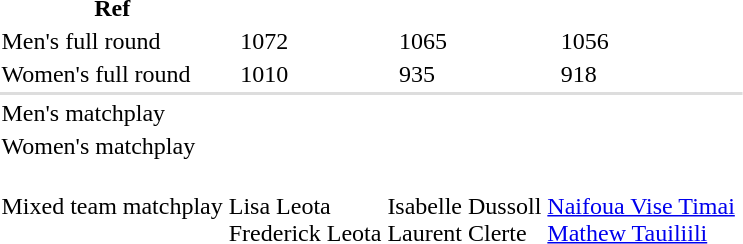<table>
<tr>
<th>Ref</th>
</tr>
<tr>
<td>Men's full round</td>
<td></td>
<td>1072</td>
<td></td>
<td>1065</td>
<td></td>
<td>1056</td>
<td align=center></td>
</tr>
<tr>
<td>Women's full round</td>
<td></td>
<td>1010</td>
<td></td>
<td>935</td>
<td></td>
<td>918</td>
<td align=center></td>
</tr>
<tr bgcolor=#DDDDDD>
<td colspan=100%></td>
</tr>
<tr>
<td>Men's matchplay</td>
<td colspan=2></td>
<td colspan=2></td>
<td colspan=2></td>
<td align=center></td>
</tr>
<tr>
<td>Women's matchplay</td>
<td colspan=2></td>
<td colspan=2></td>
<td colspan=2></td>
<td align=center></td>
</tr>
<tr>
<td>Mixed team matchplay</td>
<td colspan=2><br>Lisa Leota<br>Frederick Leota</td>
<td colspan=2><br>Isabelle Dussoll<br>Laurent Clerte</td>
<td colspan=2><br><a href='#'>Naifoua Vise Timai</a><br><a href='#'>Mathew Tauiliili</a></td>
<td align=center></td>
</tr>
</table>
